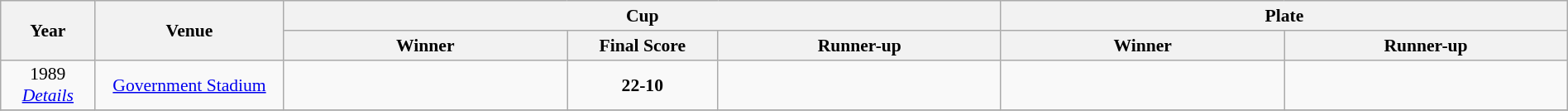<table class="wikitable" style="font-size:90%; width: 100%; text-align: center;">
<tr>
<th rowspan=2 width=5%>Year</th>
<th rowspan=2 width=10%>Venue</th>
<th colspan=3>Cup</th>
<th colspan=2>Plate</th>
</tr>
<tr>
<th width=15%>Winner</th>
<th width=8%>Final Score</th>
<th width=15%>Runner-up</th>
<th width=15%>Winner</th>
<th width=15%>Runner-up</th>
</tr>
<tr>
<td>1989<br> <em><a href='#'>Details</a></em></td>
<td><a href='#'>Government Stadium</a></td>
<td><strong></strong></td>
<td><strong>22-10</strong></td>
<td></td>
<td></td>
<td></td>
</tr>
<tr>
</tr>
</table>
